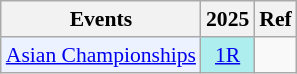<table class="wikitable" style="font-size: 90%; text-align:center">
<tr>
<th>Events</th>
<th>2025</th>
<th>Ref</th>
</tr>
<tr>
<td bgcolor="#ECF2FF"; align="left"><a href='#'>Asian Championships</a></td>
<td bgcolor=AFEEEE><a href='#'>1R</a></td>
<td></td>
</tr>
</table>
